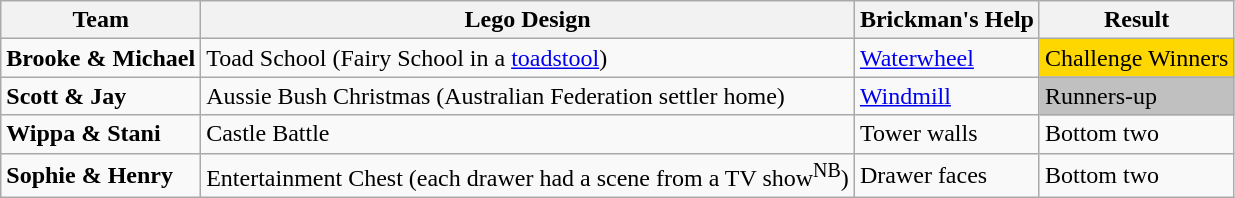<table class="wikitable">
<tr>
<th>Team</th>
<th>Lego Design</th>
<th>Brickman's Help</th>
<th>Result</th>
</tr>
<tr>
<td><strong>Brooke & Michael</strong></td>
<td>Toad School (Fairy School in a <a href='#'>toadstool</a>)</td>
<td><a href='#'>Waterwheel</a></td>
<td style="background:gold">Challenge Winners</td>
</tr>
<tr>
<td><strong>Scott & Jay</strong></td>
<td>Aussie Bush Christmas (Australian Federation settler home)</td>
<td><a href='#'>Windmill</a></td>
<td style="background:silver">Runners-up</td>
</tr>
<tr>
<td><strong>Wippa & Stani</strong></td>
<td>Castle Battle</td>
<td>Tower walls</td>
<td>Bottom two</td>
</tr>
<tr>
<td><strong>Sophie & Henry</strong></td>
<td>Entertainment Chest (each drawer had a scene from a TV show<sup>NB</sup>)</td>
<td>Drawer faces</td>
<td>Bottom two</td>
</tr>
</table>
